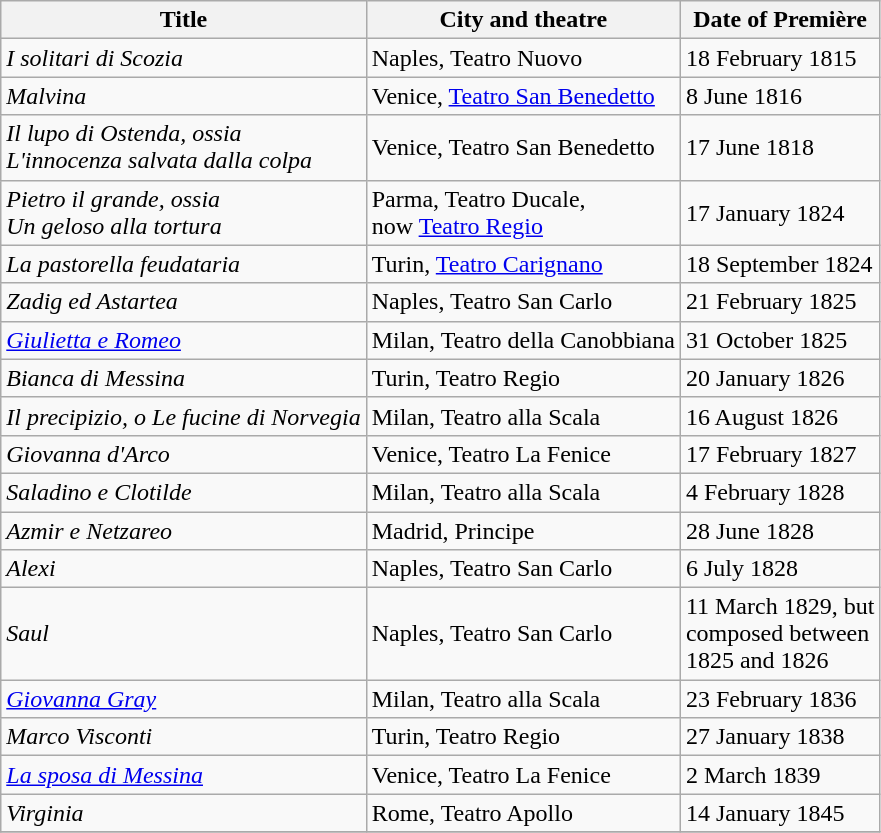<table class="wikitable sortable">
<tr>
<th>Title</th>
<th>City and theatre</th>
<th>Date of Première</th>
</tr>
<tr>
<td><em>I solitari di Scozia</em></td>
<td>Naples, Teatro Nuovo</td>
<td>18 February 1815</td>
</tr>
<tr>
<td><em>Malvina</em></td>
<td>Venice, <a href='#'>Teatro San Benedetto</a></td>
<td>8 June 1816</td>
</tr>
<tr>
<td><em>Il lupo di Ostenda, ossia <br>L'innocenza salvata dalla colpa</em></td>
<td>Venice, Teatro San Benedetto</td>
<td>17 June 1818</td>
</tr>
<tr>
<td><em>Pietro il grande, ossia <br>Un geloso alla tortura</em></td>
<td>Parma, Teatro Ducale,<br>now <a href='#'>Teatro Regio</a></td>
<td>17 January 1824</td>
</tr>
<tr>
<td><em>La pastorella feudataria</em></td>
<td>Turin, <a href='#'>Teatro Carignano</a></td>
<td>18 September 1824</td>
</tr>
<tr>
<td><em>Zadig ed Astartea</em></td>
<td>Naples, Teatro San Carlo</td>
<td>21 February 1825</td>
</tr>
<tr>
<td><em><a href='#'>Giulietta e Romeo</a></em></td>
<td>Milan, Teatro della Canobbiana</td>
<td>31 October 1825</td>
</tr>
<tr>
<td><em>Bianca di Messina</em></td>
<td>Turin, Teatro Regio</td>
<td>20 January 1826</td>
</tr>
<tr>
<td><em>Il precipizio, o Le fucine di Norvegia</em></td>
<td>Milan, Teatro alla Scala</td>
<td>16 August 1826</td>
</tr>
<tr>
<td><em>Giovanna d'Arco</em></td>
<td>Venice, Teatro La Fenice</td>
<td>17 February 1827</td>
</tr>
<tr>
<td><em>Saladino e Clotilde</em></td>
<td>Milan, Teatro alla Scala</td>
<td>4 February 1828</td>
</tr>
<tr>
<td><em>Azmir e Netzareo</em></td>
<td>Madrid, Principe</td>
<td>28 June 1828</td>
</tr>
<tr>
<td><em>Alexi</em></td>
<td>Naples, Teatro San Carlo</td>
<td>6 July 1828</td>
</tr>
<tr>
<td><em>Saul</em></td>
<td>Naples, Teatro San Carlo</td>
<td>11 March 1829, but <br>composed between <br>1825 and 1826</td>
</tr>
<tr>
<td><em><a href='#'>Giovanna Gray</a></em></td>
<td>Milan, Teatro alla Scala</td>
<td>23 February 1836</td>
</tr>
<tr>
<td><em>Marco Visconti</em></td>
<td>Turin, Teatro Regio</td>
<td>27 January 1838</td>
</tr>
<tr>
<td><em><a href='#'>La sposa di Messina</a></em></td>
<td>Venice, Teatro La Fenice</td>
<td>2 March 1839</td>
</tr>
<tr>
<td><em>Virginia</em></td>
<td>Rome, Teatro Apollo</td>
<td>14 January 1845</td>
</tr>
<tr>
</tr>
</table>
